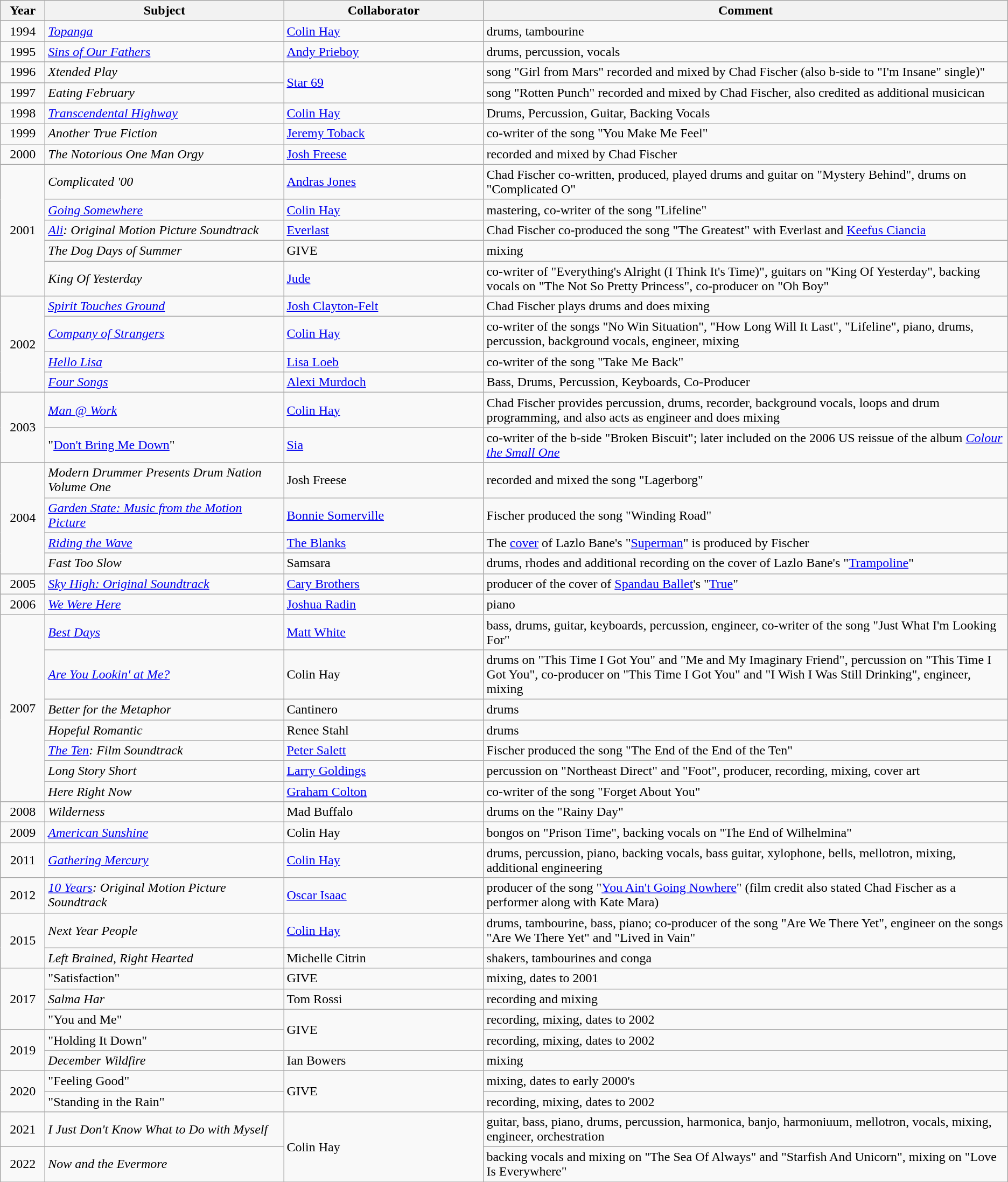<table class="wikitable sortable">
<tr>
<th style="width:3em">Year</th>
<th style="width:18em">Subject</th>
<th style="width:15em">Collaborator</th>
<th class="unsortable">Comment</th>
</tr>
<tr>
<td align="center">1994</td>
<td><em><a href='#'>Topanga</a></em></td>
<td><a href='#'>Colin Hay</a></td>
<td>drums, tambourine</td>
</tr>
<tr>
<td align="center">1995</td>
<td><em><a href='#'>Sins of Our Fathers</a></em></td>
<td><a href='#'>Andy Prieboy</a></td>
<td>drums, percussion, vocals</td>
</tr>
<tr>
<td align="center">1996</td>
<td><em>Xtended Play</em></td>
<td rowspan="2"><a href='#'>Star 69</a></td>
<td>song "Girl from Mars" recorded and mixed by Chad Fischer (also b-side to "I'm Insane" single)"</td>
</tr>
<tr>
<td align="center">1997</td>
<td><em>Eating February</em></td>
<td>song "Rotten Punch" recorded and mixed by Chad Fischer, also credited as additional musicican</td>
</tr>
<tr>
<td align="center">1998</td>
<td><em><a href='#'>Transcendental Highway</a></em></td>
<td><a href='#'>Colin Hay</a></td>
<td>Drums, Percussion, Guitar, Backing Vocals</td>
</tr>
<tr>
<td align="center">1999</td>
<td><em>Another True Fiction</em></td>
<td><a href='#'>Jeremy Toback</a></td>
<td>co-writer of the song "You Make Me Feel"</td>
</tr>
<tr>
<td align="center">2000</td>
<td><em>The Notorious One Man Orgy</em></td>
<td><a href='#'>Josh Freese</a></td>
<td>recorded and mixed by Chad Fischer</td>
</tr>
<tr>
<td rowspan="5" align="center">2001</td>
<td><em>Complicated '00</em></td>
<td><a href='#'>Andras Jones</a></td>
<td>Chad Fischer co-written, produced, played drums and guitar on "Mystery Behind", drums on "Complicated O"</td>
</tr>
<tr>
<td><em><a href='#'>Going Somewhere</a></em></td>
<td><a href='#'>Colin Hay</a></td>
<td>mastering, co-writer of the song "Lifeline"</td>
</tr>
<tr>
<td><em><a href='#'>Ali</a>: Original Motion Picture Soundtrack</em></td>
<td><a href='#'>Everlast</a></td>
<td>Chad Fischer co-produced the song "The Greatest" with Everlast and <a href='#'>Keefus Ciancia</a></td>
</tr>
<tr>
<td><em>The Dog Days of Summer</em></td>
<td>GIVE</td>
<td>mixing</td>
</tr>
<tr>
<td><em>King Of Yesterday</em></td>
<td><a href='#'>Jude</a></td>
<td>co-writer of "Everything's Alright (I Think It's Time)", guitars on "King Of Yesterday", backing vocals on "The Not So Pretty Princess", co-producer on "Oh Boy"</td>
</tr>
<tr>
<td rowspan="4" align="center">2002</td>
<td><em><a href='#'>Spirit Touches Ground</a></em></td>
<td><a href='#'>Josh Clayton-Felt</a></td>
<td>Chad Fischer plays drums and does mixing</td>
</tr>
<tr>
<td><em><a href='#'>Company of Strangers</a></em></td>
<td><a href='#'>Colin Hay</a></td>
<td>co-writer of the songs "No Win Situation", "How Long Will It Last", "Lifeline", piano, drums, percussion, background vocals, engineer, mixing</td>
</tr>
<tr>
<td><em><a href='#'>Hello Lisa</a></em></td>
<td><a href='#'>Lisa Loeb</a></td>
<td>co-writer of the song "Take Me Back"</td>
</tr>
<tr>
<td><em><a href='#'>Four Songs</a></em></td>
<td><a href='#'>Alexi Murdoch</a></td>
<td>Bass, Drums, Percussion, Keyboards, Со-Producer</td>
</tr>
<tr>
<td rowspan="2" align="center">2003</td>
<td><em><a href='#'>Man @ Work</a></em></td>
<td><a href='#'>Colin Hay</a></td>
<td>Chad Fischer provides percussion, drums, recorder, background vocals, loops and drum programming, and also acts as engineer and does mixing</td>
</tr>
<tr>
<td>"<a href='#'>Don't Bring Me Down</a>"</td>
<td><a href='#'>Sia</a></td>
<td>co-writer of the b-side "Broken Biscuit"; later included on the 2006 US reissue of the album <em><a href='#'>Colour the Small One</a></em></td>
</tr>
<tr>
<td rowspan="4" align="center">2004</td>
<td><em>Modern Drummer Presents Drum Nation Volume One</em></td>
<td>Josh Freese</td>
<td>recorded and mixed the song "Lagerborg"</td>
</tr>
<tr>
<td><em><a href='#'>Garden State: Music from the Motion Picture</a></em></td>
<td><a href='#'>Bonnie Somerville</a></td>
<td>Fischer produced the song "Winding Road"</td>
</tr>
<tr>
<td><em><a href='#'>Riding the Wave</a></em></td>
<td><a href='#'>The Blanks</a></td>
<td>The <a href='#'>cover</a> of Lazlo Bane's "<a href='#'>Superman</a>" is produced by Fischer</td>
</tr>
<tr>
<td><em>Fast Too Slow</em></td>
<td>Samsara</td>
<td>drums, rhodes and additional recording on the cover of Lazlo Bane's "<a href='#'>Trampoline</a>"</td>
</tr>
<tr>
<td rowspan="1" align="center">2005</td>
<td><em><a href='#'>Sky High: Original Soundtrack</a></em></td>
<td><a href='#'>Cary Brothers</a></td>
<td>producer of the cover of <a href='#'>Spandau Ballet</a>'s "<a href='#'>True</a>"</td>
</tr>
<tr>
<td rowspan="1" align="center">2006</td>
<td><em><a href='#'>We Were Here</a></em></td>
<td><a href='#'>Joshua Radin</a></td>
<td>piano</td>
</tr>
<tr>
<td rowspan="7" align="center">2007</td>
<td><em><a href='#'>Best Days</a></em></td>
<td><a href='#'>Matt White</a></td>
<td>bass, drums, guitar, keyboards, percussion, engineer, co-writer of the song "Just What I'm Looking For"</td>
</tr>
<tr>
<td><em><a href='#'>Are You Lookin' at Me?</a></em></td>
<td>Colin Hay</td>
<td>drums on "This Time I Got You" and "Me and My Imaginary Friend", percussion on "This Time I Got You", co-producer on "This Time I Got You" and "I Wish I Was Still Drinking", engineer, mixing</td>
</tr>
<tr>
<td><em>Better for the Metaphor</em></td>
<td>Cantinero</td>
<td>drums</td>
</tr>
<tr>
<td><em>Hopeful Romantic</em></td>
<td>Renee Stahl</td>
<td>drums</td>
</tr>
<tr>
<td><em><a href='#'>The Ten</a>: Film Soundtrack</em></td>
<td><a href='#'>Peter Salett</a></td>
<td>Fischer produced the song "The End of the End of the Ten"</td>
</tr>
<tr>
<td><em>Long Story Short</em></td>
<td><a href='#'>Larry Goldings</a></td>
<td>percussion on "Northeast Direct" and "Foot", producer, recording, mixing, cover art</td>
</tr>
<tr>
<td><em>Here Right Now</em></td>
<td><a href='#'>Graham Colton</a></td>
<td>co-writer of the song "Forget About You"</td>
</tr>
<tr>
<td align="center">2008</td>
<td><em>Wilderness</em></td>
<td>Mad Buffalo</td>
<td>drums on the "Rainy Day"</td>
</tr>
<tr>
<td align="center">2009</td>
<td><em><a href='#'>American Sunshine</a></em></td>
<td>Colin Hay</td>
<td>bongos on "Prison Time", backing vocals on "The End of Wilhelmina"</td>
</tr>
<tr>
<td align="center">2011</td>
<td><em><a href='#'>Gathering Mercury</a></em></td>
<td><a href='#'>Colin Hay</a></td>
<td>drums, percussion, piano, backing vocals, bass guitar, xylophone, bells, mellotron, mixing, additional engineering</td>
</tr>
<tr>
<td align="center">2012</td>
<td><em><a href='#'>10 Years</a>: Original Motion Picture Soundtrack</em></td>
<td><a href='#'>Oscar Isaac</a></td>
<td>producer of the song "<a href='#'>You Ain't Going Nowhere</a>" (film credit also stated Chad Fischer as a performer along with Kate Mara)</td>
</tr>
<tr>
<td align="center" rowspan="2">2015</td>
<td><em>Next Year People</em></td>
<td><a href='#'>Colin Hay</a></td>
<td>drums, tambourine, bass, piano; co-producer of the song "Are We There Yet", engineer on the songs "Are We There Yet" and "Lived in Vain"</td>
</tr>
<tr>
<td><em>Left Brained, Right Hearted</em></td>
<td>Michelle Citrin</td>
<td>shakers, tambourines and conga</td>
</tr>
<tr>
<td align="center" rowspan="3">2017</td>
<td>"Satisfaction"</td>
<td rowspan="1">GIVE</td>
<td>mixing, dates to 2001</td>
</tr>
<tr>
<td><em>Salma Har</em></td>
<td rowspan="1">Tom Rossi</td>
<td>recording and mixing</td>
</tr>
<tr>
<td>"You and Me"</td>
<td rowspan="2">GIVE</td>
<td>recording, mixing, dates to 2002</td>
</tr>
<tr>
<td align="center" rowspan="2">2019</td>
<td>"Holding It Down"</td>
<td>recording, mixing, dates to 2002</td>
</tr>
<tr>
<td><em>December Wildfire</em></td>
<td>Ian Bowers</td>
<td>mixing</td>
</tr>
<tr>
<td align="center" rowspan="2">2020</td>
<td>"Feeling Good"</td>
<td rowspan="2">GIVE</td>
<td>mixing, dates to early 2000's</td>
</tr>
<tr>
<td>"Standing in the Rain"</td>
<td>recording, mixing, dates to 2002</td>
</tr>
<tr>
<td align="center" rowspan="1">2021</td>
<td><em>I Just Don't Know What to Do with Myself</em></td>
<td rowspan="2">Colin Hay</td>
<td>guitar, bass, piano, drums, percussion, harmonica, banjo, harmoniuum, mellotron, vocals, mixing, engineer, orchestration</td>
</tr>
<tr>
<td align="center" rowspan="1">2022</td>
<td><em>Now and the Evermore</em></td>
<td>backing vocals and mixing on "The Sea Of Always" and "Starfish And Unicorn", mixing on "Love Is Everywhere"</td>
</tr>
<tr>
</tr>
</table>
